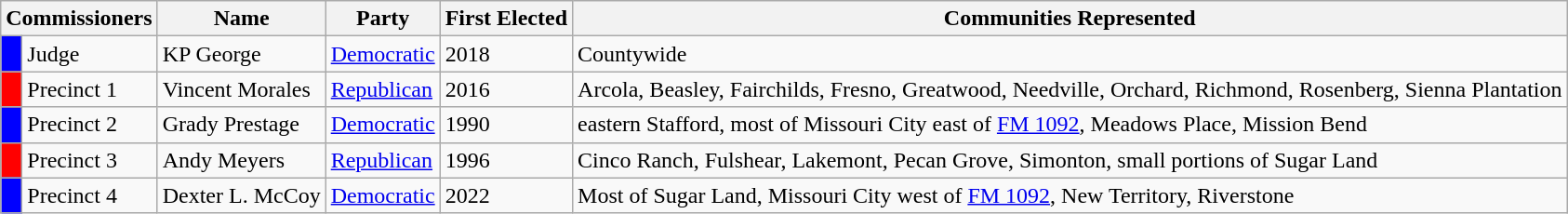<table class=wikitable>
<tr>
<th colspan="2"  style="text-align:center; vertical-align:bottom;"><strong>Commissioners</strong></th>
<th style="text-align:center; vertical-align:bottom;"><strong>Name</strong></th>
<th style="text-align:center; vertical-align:bottom;"><strong>Party</strong></th>
<th style="text-align:center; vertical-align:bottom;"><strong>First Elected</strong></th>
<th style="text-align:center; vertical-align:bottom;"><strong>Communities Represented</strong></th>
</tr>
<tr>
<td style="background:blue;"> </td>
<td>Judge</td>
<td>KP George</td>
<td><a href='#'>Democratic</a></td>
<td>2018</td>
<td>Countywide</td>
</tr>
<tr>
<td style="background:red;"> </td>
<td>Precinct 1</td>
<td>Vincent Morales</td>
<td><a href='#'>Republican</a></td>
<td>2016</td>
<td>Arcola, Beasley, Fairchilds, Fresno, Greatwood, Needville, Orchard, Richmond, Rosenberg, Sienna Plantation</td>
</tr>
<tr>
<td style="background:blue;"> </td>
<td>Precinct 2</td>
<td>Grady Prestage</td>
<td><a href='#'>Democratic</a></td>
<td>1990</td>
<td>eastern Stafford, most of Missouri City east of <a href='#'>FM 1092</a>, Meadows Place, Mission Bend</td>
</tr>
<tr>
<td style="background:red;"> </td>
<td>Precinct 3</td>
<td>Andy Meyers</td>
<td><a href='#'>Republican</a></td>
<td>1996</td>
<td>Cinco Ranch, Fulshear, Lakemont, Pecan Grove, Simonton, small portions of Sugar Land</td>
</tr>
<tr>
<td style="background:blue;"> </td>
<td>Precinct 4</td>
<td>Dexter L. McCoy</td>
<td><a href='#'>Democratic</a></td>
<td>2022</td>
<td>Most of Sugar Land, Missouri City west of <a href='#'>FM 1092</a>, New Territory, Riverstone</td>
</tr>
</table>
